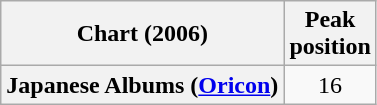<table class="wikitable plainrowheaders" style="text-align:center">
<tr>
<th>Chart (2006)</th>
<th>Peak<br>position</th>
</tr>
<tr>
<th scope="row">Japanese Albums (<a href='#'>Oricon</a>)</th>
<td style="text-align:center;">16</td>
</tr>
</table>
